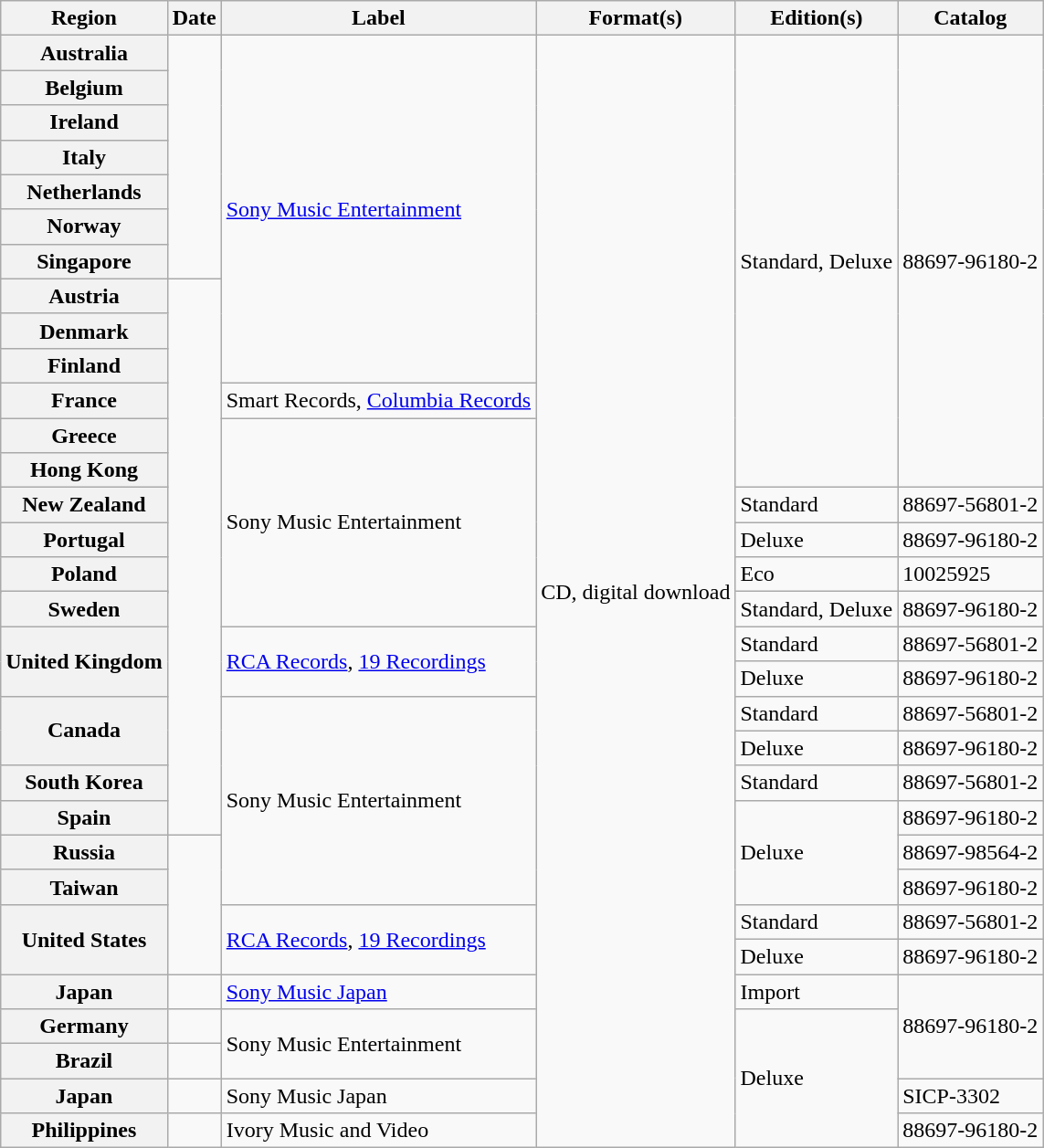<table class="wikitable plainrowheaders">
<tr>
<th scope="col">Region</th>
<th>Date</th>
<th>Label</th>
<th>Format(s)</th>
<th>Edition(s)</th>
<th>Catalog</th>
</tr>
<tr>
<th scope="row">Australia</th>
<td rowspan="7"></td>
<td rowspan="10"><a href='#'>Sony Music Entertainment</a></td>
<td rowspan="35">CD, digital download</td>
<td rowspan="13">Standard, Deluxe</td>
<td rowspan="13">88697-96180-2</td>
</tr>
<tr>
<th scope="row">Belgium</th>
</tr>
<tr>
<th scope="row">Ireland</th>
</tr>
<tr>
<th scope="row">Italy</th>
</tr>
<tr>
<th scope="row">Netherlands</th>
</tr>
<tr>
<th scope="row">Norway</th>
</tr>
<tr>
<th scope="row">Singapore</th>
</tr>
<tr>
<th scope="row">Austria</th>
<td rowspan="19"></td>
</tr>
<tr>
<th scope="row">Denmark</th>
</tr>
<tr>
<th scope="row">Finland</th>
</tr>
<tr>
<th scope="row">France</th>
<td>Smart Records, <a href='#'>Columbia Records</a></td>
</tr>
<tr>
<th scope="row">Greece</th>
<td rowspan="8">Sony Music Entertainment</td>
</tr>
<tr>
<th scope="row">Hong Kong</th>
</tr>
<tr>
<th scope="row" rowspan="2">New Zealand</th>
<td>Standard</td>
<td>88697-56801-2</td>
</tr>
<tr>
<td rowspan="2">Deluxe</td>
<td rowspan="2">88697-96180-2</td>
</tr>
<tr>
<th scope="row">Portugal</th>
</tr>
<tr>
<th scope="row" rowspan="2">Poland</th>
<td>Eco</td>
<td>10025925</td>
</tr>
<tr>
<td rowspan="2">Standard, Deluxe</td>
<td rowspan="2">88697-96180-2</td>
</tr>
<tr>
<th scope="row">Sweden</th>
</tr>
<tr>
<th scope="row" rowspan="2">United Kingdom</th>
<td rowspan="2"><a href='#'>RCA Records</a>, <a href='#'>19 Recordings</a></td>
<td>Standard</td>
<td>88697-56801-2</td>
</tr>
<tr>
<td>Deluxe</td>
<td>88697-96180-2</td>
</tr>
<tr>
<th scope="row" rowspan="2">Canada</th>
<td rowspan="7">Sony Music Entertainment</td>
<td>Standard</td>
<td>88697-56801-2</td>
</tr>
<tr>
<td>Deluxe</td>
<td>88697-96180-2</td>
</tr>
<tr>
<th scope="row" rowspan="2">South Korea</th>
<td>Standard</td>
<td>88697-56801-2</td>
</tr>
<tr>
<td rowspan="4">Deluxe</td>
<td rowspan="2">88697-96180-2</td>
</tr>
<tr>
<th scope="row">Spain</th>
</tr>
<tr>
<th scope="row">Russia</th>
<td rowspan="4"></td>
<td>88697-98564-2</td>
</tr>
<tr>
<th scope="row">Taiwan</th>
<td rowspan="1">88697-96180-2</td>
</tr>
<tr>
<th scope="row" rowspan="2">United States</th>
<td rowspan="2"><a href='#'>RCA Records</a>, <a href='#'>19 Recordings</a></td>
<td>Standard</td>
<td>88697-56801-2</td>
</tr>
<tr>
<td>Deluxe</td>
<td>88697-96180-2</td>
</tr>
<tr>
<th scope="row">Japan</th>
<td></td>
<td><a href='#'>Sony Music Japan</a></td>
<td>Import</td>
<td rowspan="3">88697-96180-2</td>
</tr>
<tr>
<th scope="row">Germany</th>
<td></td>
<td rowspan="2">Sony Music Entertainment</td>
<td rowspan="4">Deluxe</td>
</tr>
<tr>
<th scope="row">Brazil</th>
<td></td>
</tr>
<tr>
<th scope="row">Japan</th>
<td></td>
<td>Sony Music Japan</td>
<td>SICP-3302</td>
</tr>
<tr>
<th scope="row">Philippines</th>
<td></td>
<td>Ivory Music and Video</td>
<td>88697-96180-2</td>
</tr>
</table>
